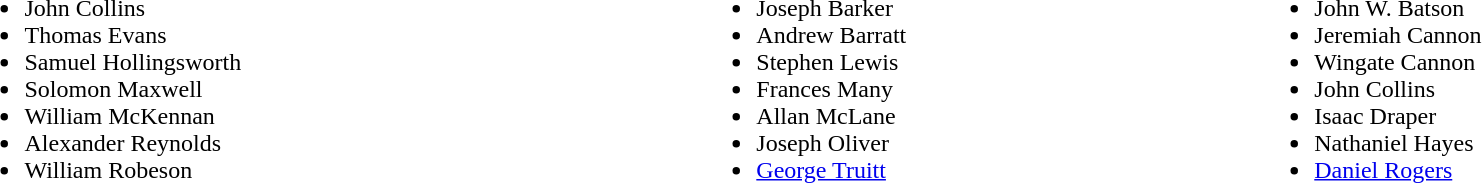<table width=100%>
<tr valign=top>
<td><br><ul><li>John Collins</li><li>Thomas Evans</li><li>Samuel Hollingsworth</li><li>Solomon Maxwell</li><li>William McKennan</li><li>Alexander Reynolds</li><li>William Robeson</li></ul></td>
<td><br><ul><li>Joseph Barker</li><li>Andrew Barratt</li><li>Stephen Lewis</li><li>Frances Many</li><li>Allan McLane</li><li>Joseph Oliver</li><li><a href='#'>George Truitt</a></li></ul></td>
<td><br><ul><li>John W. Batson</li><li>Jeremiah Cannon</li><li>Wingate Cannon</li><li>John Collins</li><li>Isaac Draper</li><li>Nathaniel Hayes</li><li><a href='#'>Daniel Rogers</a></li></ul></td>
</tr>
</table>
